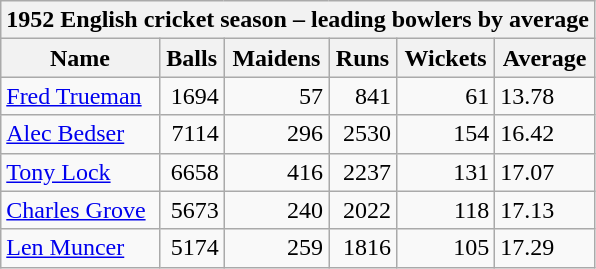<table class="wikitable">
<tr>
<th bgcolor="#efefef" colspan="7">1952 English cricket season – leading bowlers by average</th>
</tr>
<tr bgcolor="#efefef">
<th>Name</th>
<th>Balls</th>
<th>Maidens</th>
<th>Runs</th>
<th>Wickets</th>
<th>Average</th>
</tr>
<tr>
<td><a href='#'>Fred Trueman</a></td>
<td align="right">1694</td>
<td align="right">57</td>
<td align="right">841</td>
<td align="right">61</td>
<td>13.78</td>
</tr>
<tr>
<td><a href='#'>Alec Bedser</a></td>
<td align="right">7114</td>
<td align="right">296</td>
<td align="right">2530</td>
<td align="right">154</td>
<td>16.42</td>
</tr>
<tr>
<td><a href='#'>Tony Lock</a></td>
<td align="right">6658</td>
<td align="right">416</td>
<td align="right">2237</td>
<td align="right">131</td>
<td>17.07</td>
</tr>
<tr>
<td><a href='#'>Charles Grove</a></td>
<td align="right">5673</td>
<td align="right">240</td>
<td align="right">2022</td>
<td align="right">118</td>
<td>17.13</td>
</tr>
<tr>
<td><a href='#'>Len Muncer</a></td>
<td align="right">5174</td>
<td align="right">259</td>
<td align="right">1816</td>
<td align="right">105</td>
<td>17.29</td>
</tr>
</table>
